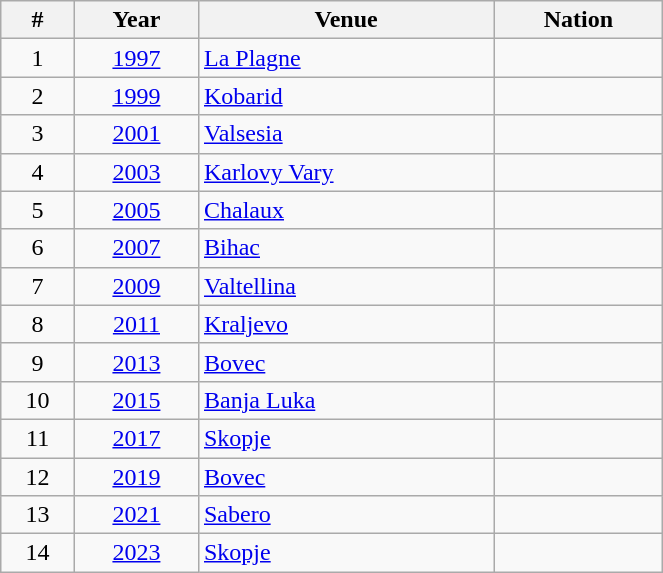<table class="wikitable" width=35% style="font-size:100%; text-align:center;">
<tr>
<th>#</th>
<th>Year</th>
<th>Venue</th>
<th>Nation</th>
</tr>
<tr>
<td>1</td>
<td><a href='#'>1997</a></td>
<td align=left><a href='#'>La Plagne</a></td>
<td align=left></td>
</tr>
<tr>
<td>2</td>
<td><a href='#'>1999</a></td>
<td align=left><a href='#'>Kobarid</a></td>
<td align=left></td>
</tr>
<tr>
<td>3</td>
<td><a href='#'>2001</a></td>
<td align=left><a href='#'>Valsesia</a></td>
<td align=left></td>
</tr>
<tr>
<td>4</td>
<td><a href='#'>2003</a></td>
<td align=left><a href='#'>Karlovy Vary</a></td>
<td align=left></td>
</tr>
<tr>
<td>5</td>
<td><a href='#'>2005</a></td>
<td align=left><a href='#'>Chalaux</a></td>
<td align=left></td>
</tr>
<tr>
<td>6</td>
<td><a href='#'>2007</a></td>
<td align=left><a href='#'>Bihac</a></td>
<td align=left></td>
</tr>
<tr>
<td>7</td>
<td><a href='#'>2009</a></td>
<td align=left><a href='#'>Valtellina</a></td>
<td align=left></td>
</tr>
<tr>
<td>8</td>
<td><a href='#'>2011</a></td>
<td align=left><a href='#'>Kraljevo</a></td>
<td align=left></td>
</tr>
<tr>
<td>9</td>
<td><a href='#'>2013</a></td>
<td align=left><a href='#'>Bovec</a></td>
<td align=left></td>
</tr>
<tr>
<td>10</td>
<td><a href='#'>2015</a></td>
<td align=left><a href='#'>Banja Luka</a></td>
<td align=left></td>
</tr>
<tr>
<td>11</td>
<td><a href='#'>2017</a></td>
<td align=left><a href='#'>Skopje</a></td>
<td align=left></td>
</tr>
<tr>
<td>12</td>
<td><a href='#'>2019</a></td>
<td align=left><a href='#'>Bovec</a></td>
<td align=left></td>
</tr>
<tr>
<td>13</td>
<td><a href='#'>2021</a></td>
<td align=left><a href='#'>Sabero</a></td>
<td align=left></td>
</tr>
<tr>
<td>14</td>
<td><a href='#'>2023</a></td>
<td align=left><a href='#'>Skopje</a></td>
<td align=left></td>
</tr>
</table>
